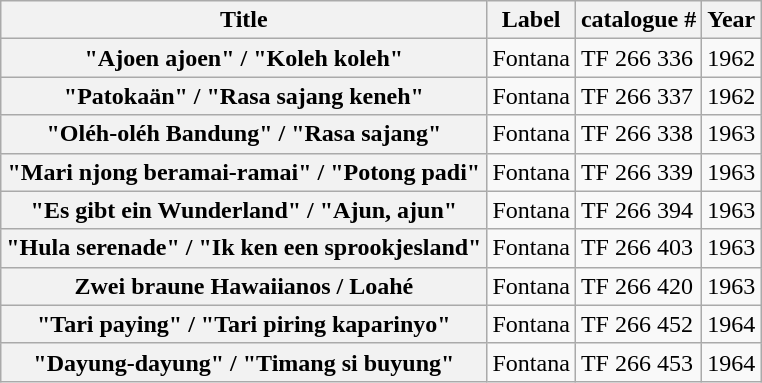<table class="wikitable plainrowheaders sortable">
<tr>
<th scope="col">Title</th>
<th scope="col">Label</th>
<th scope="col" class="unsortable">catalogue #</th>
<th scope="col">Year</th>
</tr>
<tr>
<th scope="row">"Ajoen ajoen" / "Koleh koleh"</th>
<td>Fontana</td>
<td>TF 266 336</td>
<td>1962</td>
</tr>
<tr>
<th scope="row">"Patokaän" / "Rasa sajang keneh"</th>
<td>Fontana</td>
<td>TF 266 337</td>
<td>1962</td>
</tr>
<tr>
<th scope="row">"Oléh-oléh Bandung" / "Rasa sajang"</th>
<td>Fontana</td>
<td>TF 266 338</td>
<td>1963</td>
</tr>
<tr>
<th scope="row">"Mari njong beramai-ramai" / "Potong padi"</th>
<td>Fontana</td>
<td>TF 266 339</td>
<td>1963</td>
</tr>
<tr>
<th scope="row">"Es gibt ein Wunderland" / "Ajun, ajun"</th>
<td>Fontana</td>
<td>TF 266 394</td>
<td>1963</td>
</tr>
<tr>
<th scope="row">"Hula serenade" / "Ik ken een sprookjesland"</th>
<td>Fontana</td>
<td>TF 266 403</td>
<td>1963</td>
</tr>
<tr>
<th scope="row">Zwei braune Hawaiianos / Loahé</th>
<td>Fontana</td>
<td>TF 266 420</td>
<td>1963</td>
</tr>
<tr>
<th scope="row">"Tari paying" / "Tari piring kaparinyo"</th>
<td>Fontana</td>
<td>TF 266 452</td>
<td>1964</td>
</tr>
<tr>
<th scope="row">"Dayung-dayung" / "Timang si buyung"</th>
<td>Fontana</td>
<td>TF 266 453</td>
<td>1964</td>
</tr>
</table>
